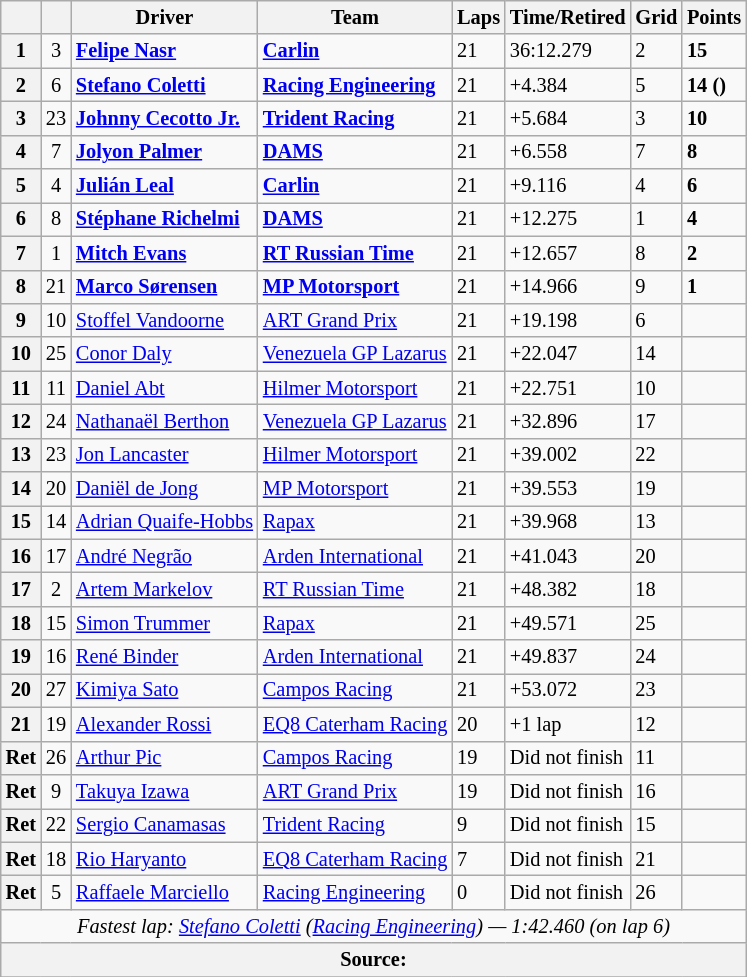<table class="wikitable" style="font-size:85%">
<tr>
<th></th>
<th></th>
<th>Driver</th>
<th>Team</th>
<th>Laps</th>
<th>Time/Retired</th>
<th>Grid</th>
<th>Points</th>
</tr>
<tr>
<th>1</th>
<td align="center">3</td>
<td> <strong><a href='#'>Felipe Nasr</a></strong></td>
<td><strong><a href='#'>Carlin</a></strong></td>
<td>21</td>
<td>36:12.279</td>
<td>2</td>
<td><strong>15</strong></td>
</tr>
<tr>
<th>2</th>
<td align="center">6</td>
<td> <strong><a href='#'>Stefano Coletti</a></strong></td>
<td><strong><a href='#'>Racing Engineering</a></strong></td>
<td>21</td>
<td>+4.384</td>
<td>5</td>
<td><strong>14 ()</strong></td>
</tr>
<tr>
<th>3</th>
<td align="center">23</td>
<td> <strong><a href='#'>Johnny Cecotto Jr.</a></strong></td>
<td><strong><a href='#'>Trident Racing</a></strong></td>
<td>21</td>
<td>+5.684</td>
<td>3</td>
<td><strong>10</strong></td>
</tr>
<tr>
<th>4</th>
<td align="center">7</td>
<td> <strong><a href='#'>Jolyon Palmer</a></strong></td>
<td><strong><a href='#'>DAMS</a></strong></td>
<td>21</td>
<td>+6.558</td>
<td>7</td>
<td><strong>8</strong></td>
</tr>
<tr>
<th>5</th>
<td align="center">4</td>
<td> <strong><a href='#'>Julián Leal</a></strong></td>
<td><strong><a href='#'>Carlin</a></strong></td>
<td>21</td>
<td>+9.116</td>
<td>4</td>
<td><strong>6</strong></td>
</tr>
<tr>
<th>6</th>
<td align="center">8</td>
<td> <strong><a href='#'>Stéphane Richelmi</a></strong></td>
<td><strong><a href='#'>DAMS</a></strong></td>
<td>21</td>
<td>+12.275</td>
<td>1</td>
<td><strong>4</strong></td>
</tr>
<tr>
<th>7</th>
<td align="center">1</td>
<td> <strong><a href='#'>Mitch Evans</a></strong></td>
<td><strong><a href='#'>RT Russian Time</a></strong></td>
<td>21</td>
<td>+12.657</td>
<td>8</td>
<td><strong>2</strong></td>
</tr>
<tr>
<th>8</th>
<td align="center">21</td>
<td> <strong><a href='#'>Marco Sørensen</a></strong></td>
<td><strong><a href='#'>MP Motorsport</a></strong></td>
<td>21</td>
<td>+14.966</td>
<td>9</td>
<td><strong>1</strong></td>
</tr>
<tr>
<th>9</th>
<td align="center">10</td>
<td> <a href='#'>Stoffel Vandoorne</a></td>
<td><a href='#'>ART Grand Prix</a></td>
<td>21</td>
<td>+19.198</td>
<td>6</td>
<td></td>
</tr>
<tr>
<th>10</th>
<td align="center">25</td>
<td> <a href='#'>Conor Daly</a></td>
<td><a href='#'>Venezuela GP Lazarus</a></td>
<td>21</td>
<td>+22.047</td>
<td>14</td>
<td></td>
</tr>
<tr>
<th>11</th>
<td align="center">11</td>
<td> <a href='#'>Daniel Abt</a></td>
<td><a href='#'>Hilmer Motorsport</a></td>
<td>21</td>
<td>+22.751</td>
<td>10</td>
<td></td>
</tr>
<tr>
<th>12</th>
<td align="center">24</td>
<td> <a href='#'>Nathanaël Berthon</a></td>
<td><a href='#'>Venezuela GP Lazarus</a></td>
<td>21</td>
<td>+32.896</td>
<td>17</td>
<td></td>
</tr>
<tr>
<th>13</th>
<td align="center">23</td>
<td> <a href='#'>Jon Lancaster</a></td>
<td><a href='#'>Hilmer Motorsport</a></td>
<td>21</td>
<td>+39.002</td>
<td>22</td>
<td></td>
</tr>
<tr>
<th>14</th>
<td align="center">20</td>
<td> <a href='#'>Daniël de Jong</a></td>
<td><a href='#'>MP Motorsport</a></td>
<td>21</td>
<td>+39.553</td>
<td>19</td>
<td></td>
</tr>
<tr>
<th>15</th>
<td align="center">14</td>
<td> <a href='#'>Adrian Quaife-Hobbs</a></td>
<td><a href='#'>Rapax</a></td>
<td>21</td>
<td>+39.968</td>
<td>13</td>
<td></td>
</tr>
<tr>
<th>16</th>
<td align="center">17</td>
<td> <a href='#'>André Negrão</a></td>
<td><a href='#'>Arden International</a></td>
<td>21</td>
<td>+41.043</td>
<td>20</td>
<td></td>
</tr>
<tr>
<th>17</th>
<td align="center">2</td>
<td> <a href='#'>Artem Markelov</a></td>
<td><a href='#'>RT Russian Time</a></td>
<td>21</td>
<td>+48.382</td>
<td>18</td>
<td></td>
</tr>
<tr>
<th>18</th>
<td align="center">15</td>
<td> <a href='#'>Simon Trummer</a></td>
<td><a href='#'>Rapax</a></td>
<td>21</td>
<td>+49.571</td>
<td>25</td>
<td></td>
</tr>
<tr>
<th>19</th>
<td align="center">16</td>
<td> <a href='#'>René Binder</a></td>
<td><a href='#'>Arden International</a></td>
<td>21</td>
<td>+49.837</td>
<td>24</td>
<td></td>
</tr>
<tr>
<th>20</th>
<td align="center">27</td>
<td> <a href='#'>Kimiya Sato</a></td>
<td><a href='#'>Campos Racing</a></td>
<td>21</td>
<td>+53.072</td>
<td>23</td>
<td></td>
</tr>
<tr>
<th>21</th>
<td align="center">19</td>
<td> <a href='#'>Alexander Rossi</a></td>
<td><a href='#'>EQ8 Caterham Racing</a></td>
<td>20</td>
<td>+1 lap</td>
<td>12</td>
<td></td>
</tr>
<tr>
<th>Ret</th>
<td align="center">26</td>
<td> <a href='#'>Arthur Pic</a></td>
<td><a href='#'>Campos Racing</a></td>
<td>19</td>
<td>Did not finish</td>
<td>11</td>
<td></td>
</tr>
<tr>
<th>Ret</th>
<td align="center">9</td>
<td> <a href='#'>Takuya Izawa</a></td>
<td><a href='#'>ART Grand Prix</a></td>
<td>19</td>
<td>Did not finish</td>
<td>16</td>
<td></td>
</tr>
<tr>
<th>Ret</th>
<td align="center">22</td>
<td> <a href='#'>Sergio Canamasas</a></td>
<td><a href='#'>Trident Racing</a></td>
<td>9</td>
<td>Did not finish</td>
<td>15</td>
<td></td>
</tr>
<tr>
<th>Ret</th>
<td align="center">18</td>
<td> <a href='#'>Rio Haryanto</a></td>
<td><a href='#'>EQ8 Caterham Racing</a></td>
<td>7</td>
<td>Did not finish</td>
<td>21</td>
<td></td>
</tr>
<tr>
<th>Ret</th>
<td align="center">5</td>
<td> <a href='#'>Raffaele Marciello</a></td>
<td><a href='#'>Racing Engineering</a></td>
<td>0</td>
<td>Did not finish</td>
<td>26</td>
<td></td>
</tr>
<tr>
<td colspan="8" align="center"><em>Fastest lap: <a href='#'>Stefano Coletti</a> (<a href='#'>Racing Engineering</a>) — 1:42.460 (on lap 6)</em></td>
</tr>
<tr>
<th colspan="8">Source: </th>
</tr>
<tr>
</tr>
</table>
